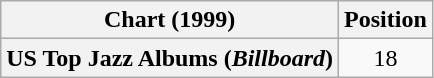<table class="wikitable plainrowheaders" style="text-align:center">
<tr>
<th scope="col">Chart (1999)</th>
<th scope="col">Position</th>
</tr>
<tr>
<th scope="row">US Top Jazz Albums (<em>Billboard</em>)</th>
<td>18</td>
</tr>
</table>
